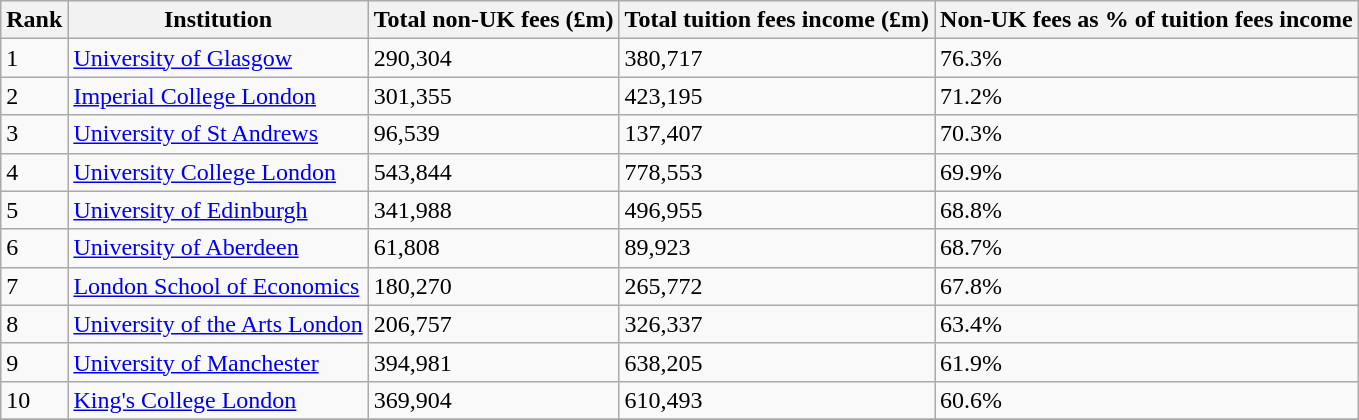<table class="wikitable sortable">
<tr>
<th>Rank</th>
<th>Institution</th>
<th>Total non-UK fees (£m)</th>
<th>Total tuition fees income (£m)</th>
<th>Non-UK fees as % of tuition fees income</th>
</tr>
<tr>
<td>1</td>
<td><a href='#'>University of Glasgow</a></td>
<td>290,304</td>
<td>380,717</td>
<td>76.3%</td>
</tr>
<tr>
<td>2</td>
<td><a href='#'>Imperial College London</a></td>
<td>301,355</td>
<td>423,195</td>
<td>71.2%</td>
</tr>
<tr>
<td>3</td>
<td><a href='#'>University of St Andrews</a></td>
<td>96,539</td>
<td>137,407</td>
<td>70.3%</td>
</tr>
<tr>
<td>4</td>
<td><a href='#'>University College London</a></td>
<td>543,844</td>
<td>778,553</td>
<td>69.9%</td>
</tr>
<tr>
<td>5</td>
<td><a href='#'>University of Edinburgh</a></td>
<td>341,988</td>
<td>496,955</td>
<td>68.8%</td>
</tr>
<tr>
<td>6</td>
<td><a href='#'>University of Aberdeen</a></td>
<td>61,808</td>
<td>89,923</td>
<td>68.7%</td>
</tr>
<tr>
<td>7</td>
<td><a href='#'>London School of Economics</a></td>
<td>180,270</td>
<td>265,772</td>
<td>67.8%</td>
</tr>
<tr>
<td>8</td>
<td><a href='#'>University of the Arts London</a></td>
<td>206,757</td>
<td>326,337</td>
<td>63.4%</td>
</tr>
<tr>
<td>9</td>
<td><a href='#'>University of Manchester</a></td>
<td>394,981</td>
<td>638,205</td>
<td>61.9%</td>
</tr>
<tr>
<td>10</td>
<td><a href='#'>King's College London</a></td>
<td>369,904</td>
<td>610,493</td>
<td>60.6%</td>
</tr>
<tr>
</tr>
</table>
